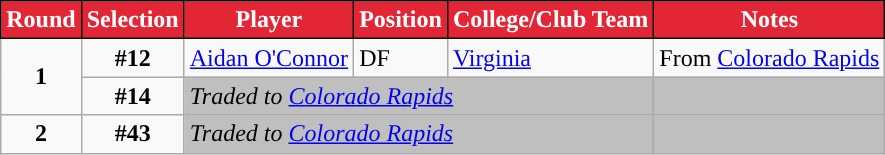<table class="wikitable">
<tr>
<th style="background:#E32636; color:#fff;  border:1px solid #0e0e0e; text-align:center;">Round</th>
<th style="background:#E32636; color:#fff;  border:1px solid #0e0e0e; text-align:center;">Selection</th>
<th style="background:#E32636; color:#fff;  border:1px solid #0e0e0e; text-align:center;">Player</th>
<th style="background:#E32636; color:#fff;  border:1px solid #0e0e0e; text-align:center;">Position</th>
<th style="background:#E32636; color:#fff;  border:1px solid #0e0e0e; text-align:center;">College/Club Team</th>
<th style="background:#E32636; color:#fff;  border:1px solid #0e0e0e; text-align:center;">Notes</th>
</tr>
<tr>
<td rowspan="2" style="text-align: center"><strong>1</strong></td>
<td style="text-align: center"><strong>#12</strong></td>
<td> <a href='#'>Aidan O'Connor</a></td>
<td>DF</td>
<td><a href='#'>Virginia</a></td>
<td>From <a href='#'>Colorado Rapids</a></td>
</tr>
<tr>
<td style="text-align: center"><strong>#14</strong></td>
<td colspan="3" style="background:#BFBFBF"><em>Traded to <a href='#'>Colorado Rapids</a></em></td>
<td style="background:#BFBFBF"></td>
</tr>
<tr>
<td style="text-align: center"><strong>2</strong></td>
<td style="text-align: center"><strong>#43</strong></td>
<td colspan="3" style="background:#BFBFBF"><em>Traded to <a href='#'>Colorado Rapids</a></em></td>
<td style="background:#BFBFBF"></td>
</tr>
</table>
